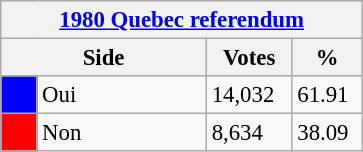<table class="wikitable" style="font-size: 95%; clear:both">
<tr style="background-color:#E9E9E9">
<th colspan=4><a href='#'>1980 Quebec referendum</a></th>
</tr>
<tr style="background-color:#E9E9E9">
<th colspan=2 style="width: 130px">Side</th>
<th style="width: 50px">Votes</th>
<th style="width: 40px">%</th>
</tr>
<tr>
<td bgcolor="blue"></td>
<td>Oui</td>
<td>14,032</td>
<td>61.91</td>
</tr>
<tr>
<td bgcolor="red"></td>
<td>Non</td>
<td>8,634</td>
<td>38.09</td>
</tr>
</table>
